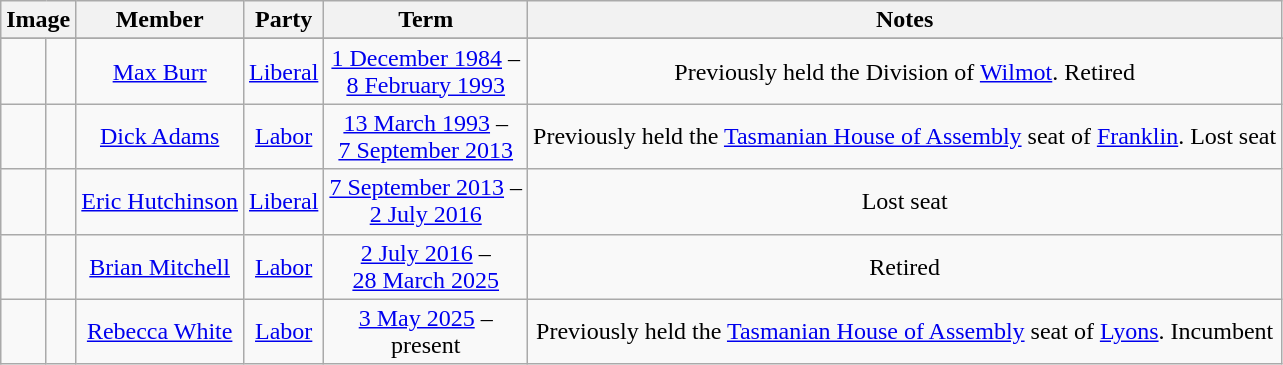<table class=wikitable style="text-align:center">
<tr>
<th colspan=2>Image</th>
<th>Member</th>
<th>Party</th>
<th>Term</th>
<th>Notes</th>
</tr>
<tr>
</tr>
<tr>
<td> </td>
<td></td>
<td><a href='#'>Max Burr</a><br></td>
<td><a href='#'>Liberal</a></td>
<td nowrap><a href='#'>1 December 1984</a> –<br><a href='#'>8 February 1993</a></td>
<td>Previously held the Division of <a href='#'>Wilmot</a>. Retired</td>
</tr>
<tr>
<td> </td>
<td></td>
<td><a href='#'>Dick Adams</a><br></td>
<td><a href='#'>Labor</a></td>
<td nowrap><a href='#'>13 March 1993</a> –<br><a href='#'>7 September 2013</a></td>
<td>Previously held the <a href='#'>Tasmanian House of Assembly</a> seat of <a href='#'>Franklin</a>. Lost seat</td>
</tr>
<tr>
<td> </td>
<td></td>
<td><a href='#'>Eric Hutchinson</a><br></td>
<td><a href='#'>Liberal</a></td>
<td nowrap><a href='#'>7 September 2013</a> –<br><a href='#'>2 July 2016</a></td>
<td>Lost seat</td>
</tr>
<tr>
<td> </td>
<td></td>
<td><a href='#'>Brian Mitchell</a><br></td>
<td><a href='#'>Labor</a></td>
<td nowrap><a href='#'>2 July 2016</a> –<br><a href='#'>28 March 2025</a></td>
<td>Retired</td>
</tr>
<tr>
<td> </td>
<td></td>
<td><a href='#'>Rebecca White</a><br></td>
<td><a href='#'>Labor</a></td>
<td nowrap><a href='#'>3 May 2025</a> –<br>present</td>
<td>Previously held the <a href='#'>Tasmanian House of Assembly</a> seat of <a href='#'>Lyons</a>. Incumbent</td>
</tr>
</table>
